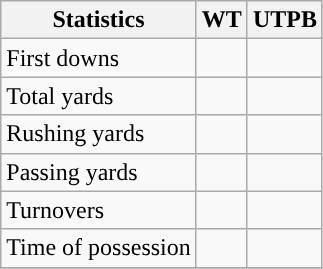<table class="wikitable" style="float: left;">
<tr>
<th>Statistics</th>
<th>WT</th>
<th>UTPB</th>
</tr>
<tr>
<td>First downs</td>
<td></td>
<td></td>
</tr>
<tr>
<td>Total yards</td>
<td></td>
<td></td>
</tr>
<tr>
<td>Rushing yards</td>
<td></td>
<td></td>
</tr>
<tr>
<td>Passing yards</td>
<td></td>
<td></td>
</tr>
<tr>
<td>Turnovers</td>
<td></td>
<td></td>
</tr>
<tr>
<td>Time of possession</td>
<td></td>
<td></td>
</tr>
<tr>
</tr>
</table>
